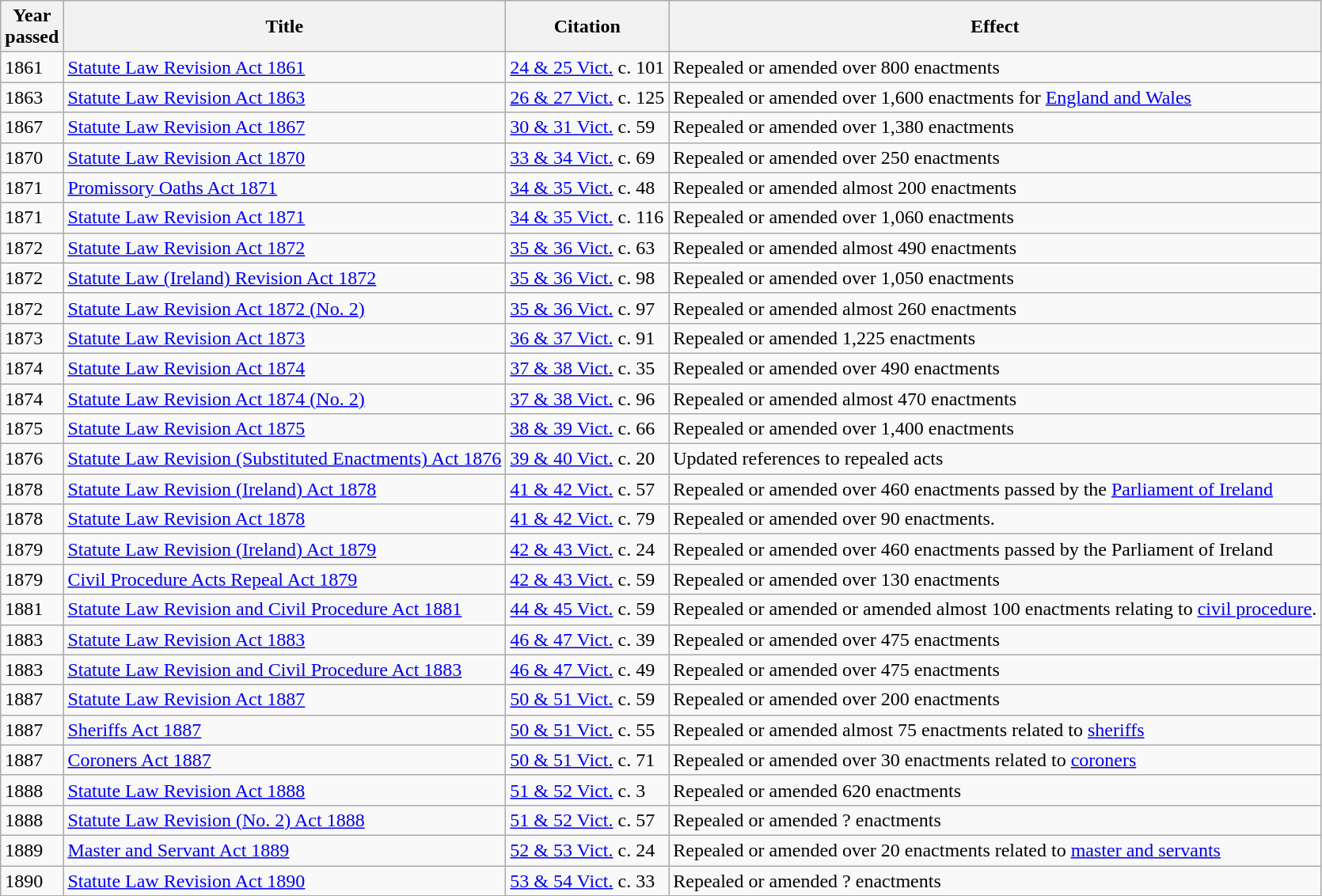<table class="wikitable">
<tr>
<th>Year<br>passed</th>
<th>Title</th>
<th>Citation</th>
<th>Effect</th>
</tr>
<tr>
<td>1861</td>
<td><a href='#'>Statute Law Revision Act 1861</a></td>
<td><a href='#'>24 & 25 Vict.</a> c. 101</td>
<td>Repealed or amended over 800 enactments</td>
</tr>
<tr>
<td>1863</td>
<td><a href='#'>Statute Law Revision Act 1863</a></td>
<td><a href='#'>26 & 27 Vict.</a> c. 125</td>
<td>Repealed or amended over 1,600 enactments for <a href='#'>England and Wales</a></td>
</tr>
<tr>
<td>1867</td>
<td><a href='#'>Statute Law Revision Act 1867</a></td>
<td><a href='#'>30 & 31 Vict.</a> c. 59</td>
<td>Repealed or amended over 1,380 enactments</td>
</tr>
<tr>
<td>1870</td>
<td><a href='#'>Statute Law Revision Act 1870</a></td>
<td><a href='#'>33 & 34 Vict.</a> c. 69</td>
<td>Repealed or amended over 250 enactments</td>
</tr>
<tr>
<td>1871</td>
<td><a href='#'>Promissory Oaths Act 1871</a></td>
<td><a href='#'>34 & 35 Vict.</a> c. 48</td>
<td>Repealed or amended almost 200 enactments</td>
</tr>
<tr>
<td>1871</td>
<td><a href='#'>Statute Law Revision Act 1871</a></td>
<td><a href='#'>34 & 35 Vict.</a> c. 116</td>
<td>Repealed or amended over 1,060 enactments</td>
</tr>
<tr>
<td>1872</td>
<td><a href='#'>Statute Law Revision Act 1872</a></td>
<td><a href='#'>35 & 36 Vict.</a> c. 63</td>
<td>Repealed or amended almost 490 enactments</td>
</tr>
<tr>
<td>1872</td>
<td><a href='#'>Statute Law (Ireland) Revision Act 1872</a></td>
<td><a href='#'>35 & 36 Vict.</a> c. 98</td>
<td>Repealed or amended over 1,050 enactments</td>
</tr>
<tr>
<td>1872</td>
<td><a href='#'>Statute Law Revision Act 1872 (No. 2)</a></td>
<td><a href='#'>35 & 36 Vict.</a> c. 97</td>
<td>Repealed or amended almost 260 enactments</td>
</tr>
<tr>
<td>1873</td>
<td><a href='#'>Statute Law Revision Act 1873</a></td>
<td><a href='#'>36 & 37 Vict.</a> c. 91</td>
<td>Repealed or amended 1,225 enactments</td>
</tr>
<tr>
<td>1874</td>
<td><a href='#'>Statute Law Revision Act 1874</a></td>
<td><a href='#'>37 & 38 Vict.</a> c. 35</td>
<td>Repealed or amended over 490 enactments</td>
</tr>
<tr>
<td>1874</td>
<td><a href='#'>Statute Law Revision Act 1874 (No. 2)</a></td>
<td><a href='#'>37 & 38 Vict.</a> c. 96</td>
<td>Repealed or amended almost 470 enactments</td>
</tr>
<tr>
<td>1875</td>
<td><a href='#'>Statute Law Revision Act 1875</a></td>
<td><a href='#'>38 & 39 Vict.</a> c. 66</td>
<td>Repealed or amended over 1,400 enactments</td>
</tr>
<tr>
<td>1876</td>
<td><a href='#'>Statute Law Revision (Substituted Enactments) Act 1876</a></td>
<td><a href='#'>39 & 40 Vict.</a> c. 20</td>
<td>Updated references to repealed acts</td>
</tr>
<tr>
<td>1878</td>
<td><a href='#'>Statute Law Revision (Ireland) Act 1878</a></td>
<td><a href='#'>41 & 42 Vict.</a> c. 57</td>
<td>Repealed or amended over 460 enactments passed by the <a href='#'>Parliament of Ireland</a></td>
</tr>
<tr>
<td>1878</td>
<td><a href='#'>Statute Law Revision Act 1878</a></td>
<td><a href='#'>41 & 42 Vict.</a> c. 79</td>
<td>Repealed or amended over 90 enactments.</td>
</tr>
<tr>
<td>1879</td>
<td><a href='#'>Statute Law Revision (Ireland) Act 1879</a></td>
<td><a href='#'>42 & 43 Vict.</a> c. 24</td>
<td>Repealed or amended over 460 enactments passed by the Parliament of Ireland</td>
</tr>
<tr>
<td>1879</td>
<td><a href='#'>Civil Procedure Acts Repeal Act 1879</a></td>
<td><a href='#'>42 & 43 Vict.</a> c. 59</td>
<td>Repealed or amended over 130 enactments</td>
</tr>
<tr>
<td>1881</td>
<td><a href='#'>Statute Law Revision and Civil Procedure Act 1881</a></td>
<td><a href='#'>44 & 45 Vict.</a> c. 59</td>
<td>Repealed or amended or amended almost 100 enactments relating to <a href='#'>civil procedure</a>.</td>
</tr>
<tr>
<td>1883</td>
<td><a href='#'>Statute Law Revision Act 1883</a></td>
<td><a href='#'>46 & 47 Vict.</a> c. 39</td>
<td>Repealed or amended over 475 enactments</td>
</tr>
<tr>
<td>1883</td>
<td><a href='#'>Statute Law Revision and Civil Procedure Act 1883</a></td>
<td><a href='#'>46 & 47 Vict.</a> c. 49</td>
<td>Repealed or amended over 475 enactments</td>
</tr>
<tr>
<td>1887</td>
<td><a href='#'>Statute Law Revision Act 1887</a></td>
<td><a href='#'>50 & 51 Vict.</a> c. 59</td>
<td>Repealed or amended over 200 enactments</td>
</tr>
<tr>
<td>1887</td>
<td><a href='#'>Sheriffs Act 1887</a></td>
<td><a href='#'>50 & 51 Vict.</a> c. 55</td>
<td>Repealed or amended almost 75 enactments related to <a href='#'>sheriffs</a></td>
</tr>
<tr>
<td>1887</td>
<td><a href='#'>Coroners Act 1887</a></td>
<td><a href='#'>50 & 51 Vict.</a> c. 71</td>
<td>Repealed or amended over 30 enactments related to <a href='#'>coroners</a></td>
</tr>
<tr>
<td>1888</td>
<td><a href='#'>Statute Law Revision Act 1888</a></td>
<td><a href='#'>51 & 52 Vict.</a> c. 3</td>
<td>Repealed or amended 620 enactments</td>
</tr>
<tr>
<td>1888</td>
<td><a href='#'>Statute Law Revision (No. 2) Act 1888</a></td>
<td><a href='#'>51 & 52 Vict.</a> c. 57</td>
<td>Repealed or amended ? enactments</td>
</tr>
<tr>
<td>1889</td>
<td><a href='#'>Master and Servant Act 1889</a></td>
<td><a href='#'>52 & 53 Vict.</a> c. 24</td>
<td>Repealed or amended over 20 enactments related to <a href='#'>master and servants</a></td>
</tr>
<tr>
<td>1890</td>
<td><a href='#'>Statute Law Revision Act 1890</a></td>
<td><a href='#'>53 & 54 Vict.</a> c. 33</td>
<td>Repealed or amended ? enactments</td>
</tr>
</table>
